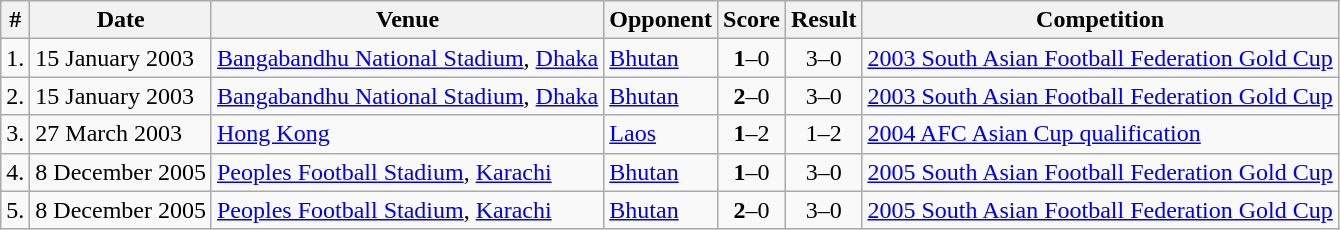<table class="wikitable">
<tr>
<th>#</th>
<th>Date</th>
<th>Venue</th>
<th>Opponent</th>
<th>Score</th>
<th>Result</th>
<th>Competition</th>
</tr>
<tr>
<td>1.</td>
<td>15 January 2003</td>
<td><a href='#'>Bangabandhu National Stadium</a>, <a href='#'>Dhaka</a></td>
<td> <a href='#'>Bhutan</a></td>
<td style="text-align:center;"><strong>1</strong>–0</td>
<td style="text-align:center;">3–0</td>
<td><a href='#'>2003 South Asian Football Federation Gold Cup</a></td>
</tr>
<tr>
<td>2.</td>
<td>15 January 2003</td>
<td><a href='#'>Bangabandhu National Stadium</a>, <a href='#'>Dhaka</a></td>
<td> <a href='#'>Bhutan</a></td>
<td style="text-align:center;"><strong>2</strong>–0</td>
<td style="text-align:center;">3–0</td>
<td><a href='#'>2003 South Asian Football Federation Gold Cup</a></td>
</tr>
<tr>
<td>3.</td>
<td>27 March 2003</td>
<td><a href='#'>Hong Kong</a></td>
<td> <a href='#'>Laos</a></td>
<td style="text-align:center;"><strong>1</strong>–2</td>
<td style="text-align:center;">1–2</td>
<td><a href='#'>2004 AFC Asian Cup qualification</a></td>
</tr>
<tr>
<td>4.</td>
<td>8 December 2005</td>
<td><a href='#'>Peoples Football Stadium</a>, <a href='#'>Karachi</a></td>
<td> <a href='#'>Bhutan</a></td>
<td style="text-align:center;"><strong>1</strong>–0</td>
<td style="text-align:center;">3–0</td>
<td><a href='#'>2005 South Asian Football Federation Gold Cup</a></td>
</tr>
<tr>
<td>5.</td>
<td>8 December 2005</td>
<td><a href='#'>Peoples Football Stadium</a>, <a href='#'>Karachi</a></td>
<td> <a href='#'>Bhutan</a></td>
<td style="text-align:center;"><strong>2</strong>–0</td>
<td style="text-align:center;">3–0</td>
<td><a href='#'>2005 South Asian Football Federation Gold Cup</a></td>
</tr>
</table>
